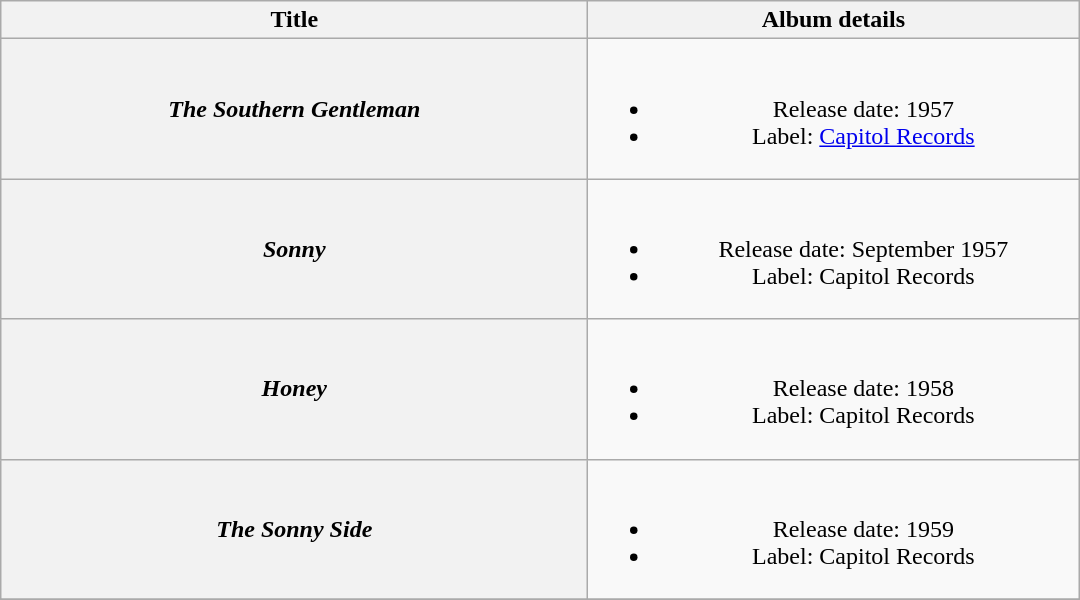<table class="wikitable plainrowheaders" style="text-align:center;">
<tr>
<th style="width:24em;">Title</th>
<th style="width:20em;">Album details</th>
</tr>
<tr>
<th scope="row"><em>The Southern Gentleman</em></th>
<td><br><ul><li>Release date: 1957</li><li>Label: <a href='#'>Capitol Records</a></li></ul></td>
</tr>
<tr>
<th scope="row"><em>Sonny</em></th>
<td><br><ul><li>Release date: September 1957</li><li>Label: Capitol Records</li></ul></td>
</tr>
<tr>
<th scope="row"><em>Honey</em></th>
<td><br><ul><li>Release date: 1958</li><li>Label: Capitol Records</li></ul></td>
</tr>
<tr>
<th scope="row"><em>The Sonny Side</em></th>
<td><br><ul><li>Release date: 1959</li><li>Label: Capitol Records</li></ul></td>
</tr>
<tr>
</tr>
</table>
